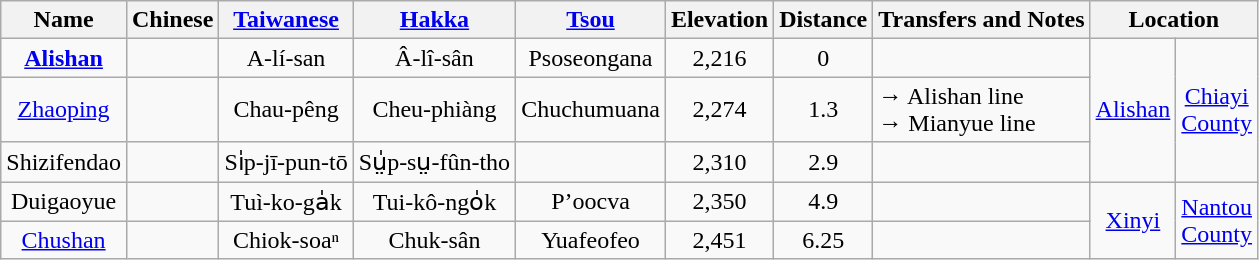<table class=wikitable style="text-align:center">
<tr>
<th>Name</th>
<th>Chinese</th>
<th><a href='#'>Taiwanese</a></th>
<th><a href='#'>Hakka</a></th>
<th><a href='#'>Tsou</a></th>
<th>Elevation<br></th>
<th>Distance<br></th>
<th>Transfers and Notes</th>
<th colspan=2>Location</th>
</tr>
<tr>
<td><strong><a href='#'>Alishan</a></strong></td>
<td></td>
<td>A-lí-san</td>
<td>Â-lî-sân</td>
<td>Psoseongana</td>
<td>2,216</td>
<td>0</td>
<td align=left></td>
<td rowspan=3><a href='#'>Alishan</a></td>
<td rowspan=3><a href='#'>Chiayi<br>County</a></td>
</tr>
<tr>
<td><a href='#'>Zhaoping</a></td>
<td></td>
<td>Chau-pêng</td>
<td>Cheu-phiàng</td>
<td>Chuchumuana</td>
<td>2,274</td>
<td>1.3</td>
<td align=left>→ Alishan line<br>→ Mianyue line</td>
</tr>
<tr>
<td>Shizifendao</td>
<td></td>
<td>Si̍p-jī-pun-tō</td>
<td>Sṳ̍p-sṳ-fûn-tho</td>
<td></td>
<td>2,310</td>
<td>2.9</td>
<td align=left></td>
</tr>
<tr>
<td>Duigaoyue</td>
<td></td>
<td>Tuì-ko-ga̍k</td>
<td>Tui-kô-ngo̍k</td>
<td>P’oocva</td>
<td>2,350</td>
<td>4.9</td>
<td align=left></td>
<td rowspan=2><a href='#'>Xinyi</a></td>
<td rowspan=2><a href='#'>Nantou<br>County</a></td>
</tr>
<tr>
<td><a href='#'>Chushan</a></td>
<td></td>
<td>Chiok-soaⁿ</td>
<td>Chuk-sân</td>
<td>Yuafeofeo</td>
<td>2,451</td>
<td>6.25</td>
<td align=left></td>
</tr>
</table>
